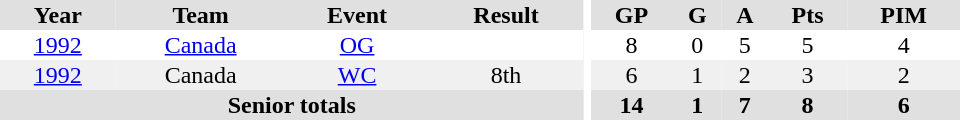<table border="0" cellpadding="1" cellspacing="0" ID="Table3" style="text-align:center; width:40em">
<tr ALIGN="center" bgcolor="#e0e0e0">
<th>Year</th>
<th>Team</th>
<th>Event</th>
<th>Result</th>
<th rowspan="99" bgcolor="#ffffff"></th>
<th>GP</th>
<th>G</th>
<th>A</th>
<th>Pts</th>
<th>PIM</th>
</tr>
<tr>
<td><a href='#'>1992</a></td>
<td><a href='#'>Canada</a></td>
<td><a href='#'>OG</a></td>
<td></td>
<td>8</td>
<td>0</td>
<td>5</td>
<td>5</td>
<td>4</td>
</tr>
<tr bgcolor="#f0f0f0">
<td><a href='#'>1992</a></td>
<td>Canada</td>
<td><a href='#'>WC</a></td>
<td>8th</td>
<td>6</td>
<td>1</td>
<td>2</td>
<td>3</td>
<td>2</td>
</tr>
<tr bgcolor="#e0e0e0">
<th colspan="4">Senior totals</th>
<th>14</th>
<th>1</th>
<th>7</th>
<th>8</th>
<th>6</th>
</tr>
</table>
